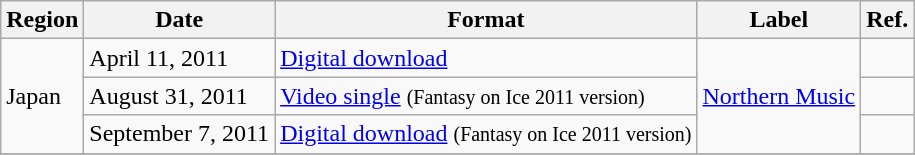<table class="wikitable sortable plainrowheaders">
<tr>
<th scope="col">Region</th>
<th scope="col">Date</th>
<th scope="col">Format</th>
<th scope="col">Label</th>
<th scope="col">Ref.</th>
</tr>
<tr>
<td rowspan="3">Japan</td>
<td>April 11, 2011</td>
<td><a href='#'>Digital download</a></td>
<td rowspan="3"><a href='#'>Northern Music</a></td>
<td></td>
</tr>
<tr>
<td>August 31, 2011</td>
<td><a href='#'>Video single</a> <small>(Fantasy on Ice 2011 version)</small></td>
<td></td>
</tr>
<tr>
<td>September 7, 2011</td>
<td><a href='#'>Digital download</a> <small>(Fantasy on Ice 2011 version)</small></td>
<td></td>
</tr>
<tr>
</tr>
</table>
